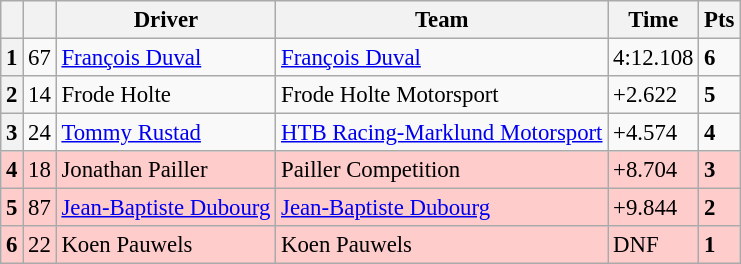<table class=wikitable style="font-size:95%">
<tr>
<th></th>
<th></th>
<th>Driver</th>
<th>Team</th>
<th>Time</th>
<th>Pts</th>
</tr>
<tr>
<th>1</th>
<td>67</td>
<td> <a href='#'>François Duval</a></td>
<td><a href='#'>François Duval</a></td>
<td>4:12.108</td>
<td><strong>6</strong></td>
</tr>
<tr>
<th>2</th>
<td>14</td>
<td> Frode Holte</td>
<td>Frode Holte Motorsport</td>
<td>+2.622</td>
<td><strong>5</strong></td>
</tr>
<tr>
<th>3</th>
<td>24</td>
<td> <a href='#'>Tommy Rustad</a></td>
<td><a href='#'>HTB Racing-Marklund Motorsport</a></td>
<td>+4.574</td>
<td><strong>4</strong></td>
</tr>
<tr>
<th style="background:#ffcccc;">4</th>
<td style="background:#ffcccc;">18</td>
<td style="background:#ffcccc;"> Jonathan Pailler</td>
<td style="background:#ffcccc;">Pailler Competition</td>
<td style="background:#ffcccc;">+8.704</td>
<td style="background:#ffcccc;"><strong>3</strong></td>
</tr>
<tr>
<th style="background:#ffcccc;">5</th>
<td style="background:#ffcccc;">87</td>
<td style="background:#ffcccc;"> <a href='#'>Jean-Baptiste Dubourg</a></td>
<td style="background:#ffcccc;"><a href='#'>Jean-Baptiste Dubourg</a></td>
<td style="background:#ffcccc;">+9.844</td>
<td style="background:#ffcccc;"><strong>2</strong></td>
</tr>
<tr>
<th style="background:#ffcccc;">6</th>
<td style="background:#ffcccc;">22</td>
<td style="background:#ffcccc;"> Koen Pauwels</td>
<td style="background:#ffcccc;">Koen Pauwels</td>
<td style="background:#ffcccc;">DNF</td>
<td style="background:#ffcccc;"><strong>1</strong></td>
</tr>
</table>
